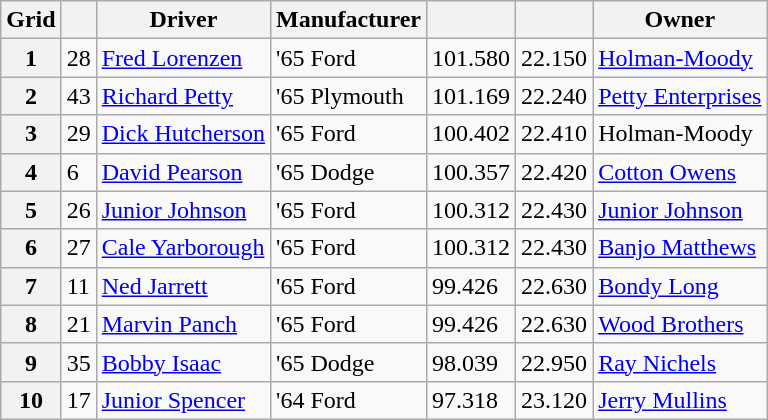<table class="wikitable">
<tr>
<th>Grid</th>
<th></th>
<th>Driver</th>
<th>Manufacturer</th>
<th></th>
<th></th>
<th>Owner</th>
</tr>
<tr>
<th>1</th>
<td>28</td>
<td><a href='#'>Fred Lorenzen</a></td>
<td>'65 Ford</td>
<td>101.580</td>
<td>22.150</td>
<td><a href='#'>Holman-Moody</a></td>
</tr>
<tr>
<th>2</th>
<td>43</td>
<td><a href='#'>Richard Petty</a></td>
<td>'65 Plymouth</td>
<td>101.169</td>
<td>22.240</td>
<td><a href='#'>Petty Enterprises</a></td>
</tr>
<tr>
<th>3</th>
<td>29</td>
<td><a href='#'>Dick Hutcherson</a></td>
<td>'65 Ford</td>
<td>100.402</td>
<td>22.410</td>
<td>Holman-Moody</td>
</tr>
<tr>
<th>4</th>
<td>6</td>
<td><a href='#'>David Pearson</a></td>
<td>'65 Dodge</td>
<td>100.357</td>
<td>22.420</td>
<td><a href='#'>Cotton Owens</a></td>
</tr>
<tr>
<th>5</th>
<td>26</td>
<td><a href='#'>Junior Johnson</a></td>
<td>'65 Ford</td>
<td>100.312</td>
<td>22.430</td>
<td><a href='#'>Junior Johnson</a></td>
</tr>
<tr>
<th>6</th>
<td>27</td>
<td><a href='#'>Cale Yarborough</a></td>
<td>'65 Ford</td>
<td>100.312</td>
<td>22.430</td>
<td><a href='#'>Banjo Matthews</a></td>
</tr>
<tr>
<th>7</th>
<td>11</td>
<td><a href='#'>Ned Jarrett</a></td>
<td>'65 Ford</td>
<td>99.426</td>
<td>22.630</td>
<td><a href='#'>Bondy Long</a></td>
</tr>
<tr>
<th>8</th>
<td>21</td>
<td><a href='#'>Marvin Panch</a></td>
<td>'65 Ford</td>
<td>99.426</td>
<td>22.630</td>
<td><a href='#'>Wood Brothers</a></td>
</tr>
<tr>
<th>9</th>
<td>35</td>
<td><a href='#'>Bobby Isaac</a></td>
<td>'65 Dodge</td>
<td>98.039</td>
<td>22.950</td>
<td><a href='#'>Ray Nichels</a></td>
</tr>
<tr>
<th>10</th>
<td>17</td>
<td><a href='#'>Junior Spencer</a></td>
<td>'64 Ford</td>
<td>97.318</td>
<td>23.120</td>
<td><a href='#'>Jerry Mullins</a></td>
</tr>
</table>
